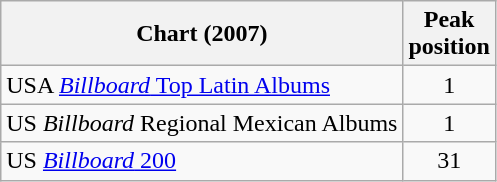<table class="wikitable">
<tr>
<th align="left">Chart (2007)</th>
<th align="left">Peak<br>position</th>
</tr>
<tr>
<td align="left">USA <a href='#'><em>Billboard</em> Top Latin Albums</a></td>
<td align="center">1</td>
</tr>
<tr>
<td align="left">US <em>Billboard</em> Regional Mexican Albums</td>
<td align="center">1</td>
</tr>
<tr>
<td align="left">US <a href='#'><em>Billboard</em> 200</a></td>
<td align="center">31</td>
</tr>
</table>
